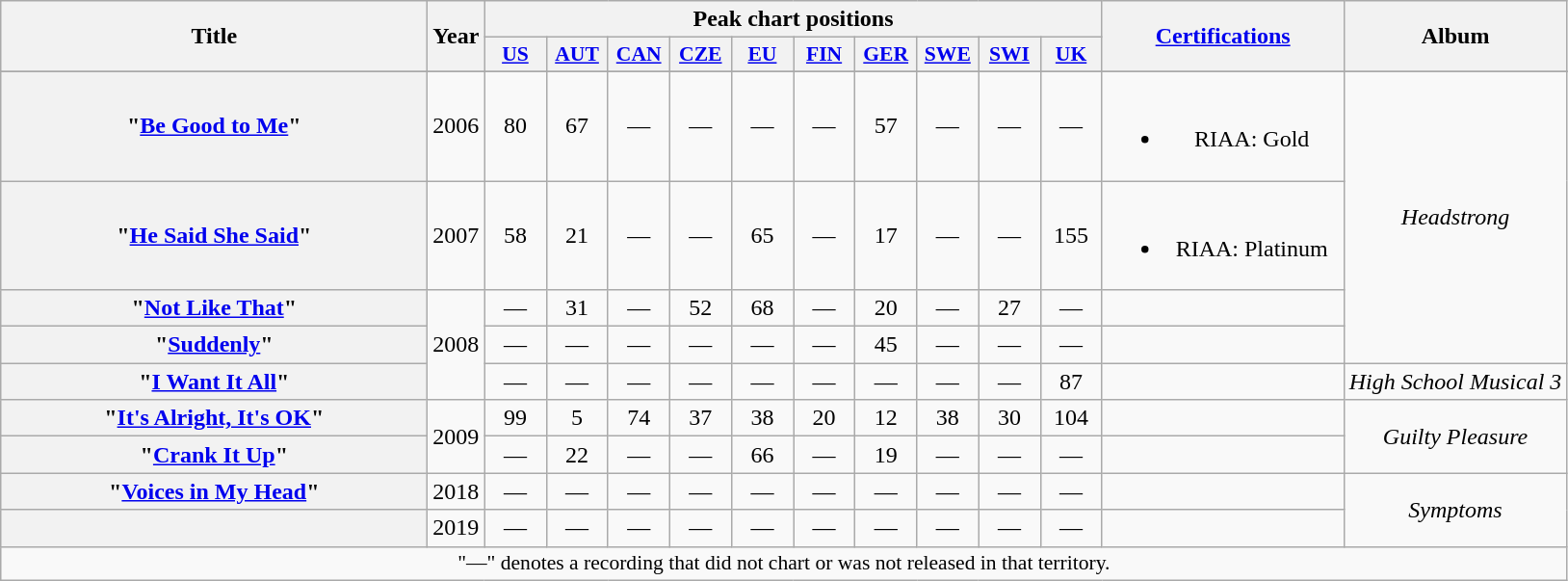<table class="wikitable plainrowheaders" style="text-align:center;" border="1">
<tr>
<th scope="col" rowspan="2" style="width:18em;">Title</th>
<th scope="col" rowspan="2">Year</th>
<th scope="col" colspan="10">Peak chart positions</th>
<th scope="col" rowspan="2" style="width:10em;"><a href='#'>Certifications</a></th>
<th scope="col" rowspan="2">Album</th>
</tr>
<tr>
<th scope="col" style="width:2.5em;font-size:90%;"><a href='#'>US</a><br></th>
<th scope="col" style="width:2.5em;font-size:90%;"><a href='#'>AUT</a><br></th>
<th scope="col" style="width:2.5em;font-size:90%;"><a href='#'>CAN</a><br></th>
<th scope="col" style="width:2.5em;font-size:90%;"><a href='#'>CZE</a><br></th>
<th scope="col" style="width:2.5em;font-size:90%;"><a href='#'>EU</a><br></th>
<th scope="col" style="width:2.5em;font-size:90%;"><a href='#'>FIN</a><br></th>
<th scope="col" style="width:2.5em;font-size:90%;"><a href='#'>GER</a><br></th>
<th scope="col" style="width:2.5em;font-size:90%;"><a href='#'>SWE</a><br></th>
<th scope="col" style="width:2.5em;font-size:90%;"><a href='#'>SWI</a><br></th>
<th scope="col" style="width:2.5em;font-size:90%;"><a href='#'>UK</a><br></th>
</tr>
<tr>
</tr>
<tr>
<th scope="row">"<a href='#'>Be Good to Me</a>"</th>
<td>2006</td>
<td>80</td>
<td>67</td>
<td>—</td>
<td>—</td>
<td>—</td>
<td>—</td>
<td>57</td>
<td>—</td>
<td>—</td>
<td>—</td>
<td><br><ul><li>RIAA: Gold</li></ul></td>
<td rowspan="4"><em>Headstrong</em></td>
</tr>
<tr>
<th scope="row">"<a href='#'>He Said She Said</a>"</th>
<td>2007</td>
<td>58</td>
<td>21</td>
<td>—</td>
<td>—</td>
<td>65</td>
<td>—</td>
<td>17</td>
<td>—</td>
<td>—</td>
<td>155</td>
<td><br><ul><li>RIAA: Platinum</li></ul></td>
</tr>
<tr>
<th scope="row">"<a href='#'>Not Like That</a>"</th>
<td rowspan="3">2008</td>
<td>—</td>
<td>31</td>
<td>—</td>
<td>52</td>
<td>68</td>
<td>—</td>
<td>20</td>
<td>—</td>
<td>27</td>
<td>—</td>
<td></td>
</tr>
<tr>
<th scope="row">"<a href='#'>Suddenly</a>"</th>
<td>—</td>
<td>—</td>
<td>—</td>
<td>—</td>
<td>—</td>
<td>—</td>
<td>45</td>
<td>—</td>
<td>—</td>
<td>—</td>
<td></td>
</tr>
<tr>
<th scope="row">"<a href='#'>I Want It All</a>" <br></th>
<td>—</td>
<td>—</td>
<td>—</td>
<td>—</td>
<td>—</td>
<td>—</td>
<td>—</td>
<td>—</td>
<td>—</td>
<td>87</td>
<td></td>
<td><em>High School Musical 3</em></td>
</tr>
<tr>
<th scope="row">"<a href='#'>It's Alright, It's OK</a>"</th>
<td rowspan=2>2009</td>
<td>99</td>
<td>5</td>
<td>74</td>
<td>37</td>
<td>38</td>
<td>20</td>
<td>12</td>
<td>38</td>
<td>30</td>
<td>104</td>
<td></td>
<td rowspan="2"><em>Guilty Pleasure</em></td>
</tr>
<tr>
<th scope="row">"<a href='#'>Crank It Up</a>"</th>
<td>—</td>
<td>22</td>
<td>—</td>
<td>—</td>
<td>66</td>
<td>—</td>
<td>19</td>
<td>—</td>
<td>—</td>
<td —>—</td>
<td></td>
</tr>
<tr>
<th scope="row">"<a href='#'>Voices in My Head</a>"</th>
<td>2018</td>
<td>—</td>
<td>—</td>
<td>—</td>
<td>—</td>
<td>—</td>
<td>—</td>
<td>—</td>
<td>—</td>
<td>—</td>
<td>—</td>
<td></td>
<td rowspan="2"><em>Symptoms</em></td>
</tr>
<tr>
<th scope="row"></th>
<td>2019</td>
<td>—</td>
<td>—</td>
<td>—</td>
<td>—</td>
<td>—</td>
<td>—</td>
<td>—</td>
<td>—</td>
<td>—</td>
<td —>—</td>
<td></td>
</tr>
<tr>
<td colspan="14" style="font-size:90%">"—" denotes a recording that did not chart or was not released in that territory.</td>
</tr>
</table>
